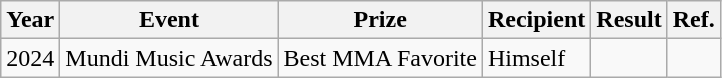<table class="wikitable">
<tr>
<th>Year</th>
<th>Event</th>
<th>Prize</th>
<th>Recipient</th>
<th>Result</th>
<th>Ref.</th>
</tr>
<tr>
<td>2024</td>
<td>Mundi Music Awards</td>
<td>Best MMA Favorite</td>
<td Himself>Himself</td>
<td></td>
<td></td>
</tr>
</table>
